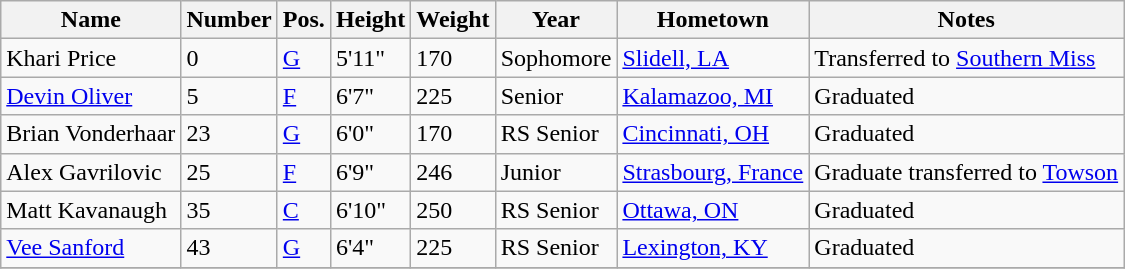<table class="wikitable sortable" border="1">
<tr>
<th>Name</th>
<th>Number</th>
<th>Pos.</th>
<th>Height</th>
<th>Weight</th>
<th>Year</th>
<th>Hometown</th>
<th class="unsortable">Notes</th>
</tr>
<tr>
<td sortname>Khari Price</td>
<td>0</td>
<td><a href='#'>G</a></td>
<td>5'11"</td>
<td>170</td>
<td>Sophomore</td>
<td><a href='#'>Slidell, LA</a></td>
<td>Transferred to <a href='#'>Southern Miss</a></td>
</tr>
<tr>
<td sortname><a href='#'>Devin Oliver</a></td>
<td>5</td>
<td><a href='#'>F</a></td>
<td>6'7"</td>
<td>225</td>
<td>Senior</td>
<td><a href='#'>Kalamazoo, MI</a></td>
<td>Graduated</td>
</tr>
<tr>
<td sortname>Brian Vonderhaar</td>
<td>23</td>
<td><a href='#'>G</a></td>
<td>6'0"</td>
<td>170</td>
<td>RS Senior</td>
<td><a href='#'>Cincinnati, OH</a></td>
<td>Graduated</td>
</tr>
<tr>
<td sortname>Alex Gavrilovic</td>
<td>25</td>
<td><a href='#'>F</a></td>
<td>6'9"</td>
<td>246</td>
<td>Junior</td>
<td><a href='#'>Strasbourg, France</a></td>
<td>Graduate transferred to <a href='#'>Towson</a></td>
</tr>
<tr>
<td sortname>Matt Kavanaugh</td>
<td>35</td>
<td><a href='#'>C</a></td>
<td>6'10"</td>
<td>250</td>
<td>RS Senior</td>
<td><a href='#'>Ottawa, ON</a></td>
<td>Graduated</td>
</tr>
<tr>
<td sortname><a href='#'>Vee Sanford</a></td>
<td>43</td>
<td><a href='#'>G</a></td>
<td>6'4"</td>
<td>225</td>
<td>RS Senior</td>
<td><a href='#'>Lexington, KY</a></td>
<td>Graduated</td>
</tr>
<tr>
</tr>
</table>
